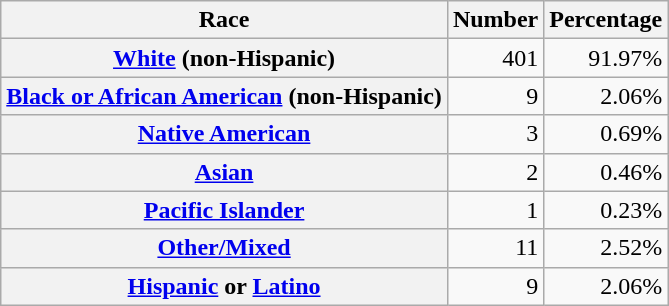<table class="wikitable" style="text-align:right">
<tr>
<th scope="col">Race</th>
<th scope="col">Number</th>
<th scope="col">Percentage</th>
</tr>
<tr>
<th scope="row"><a href='#'>White</a> (non-Hispanic)</th>
<td>401</td>
<td>91.97%</td>
</tr>
<tr>
<th scope="row"><a href='#'>Black or African American</a> (non-Hispanic)</th>
<td>9</td>
<td>2.06%</td>
</tr>
<tr>
<th scope="row"><a href='#'>Native American</a></th>
<td>3</td>
<td>0.69%</td>
</tr>
<tr>
<th scope="row"><a href='#'>Asian</a></th>
<td>2</td>
<td>0.46%</td>
</tr>
<tr>
<th scope="row"><a href='#'>Pacific Islander</a></th>
<td>1</td>
<td>0.23%</td>
</tr>
<tr>
<th scope="row"><a href='#'>Other/Mixed</a></th>
<td>11</td>
<td>2.52%</td>
</tr>
<tr>
<th scope="row"><a href='#'>Hispanic</a> or <a href='#'>Latino</a></th>
<td>9</td>
<td>2.06%</td>
</tr>
</table>
